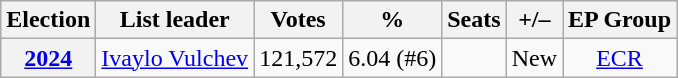<table class="wikitable" style="text-align:center">
<tr>
<th>Election</th>
<th>List leader</th>
<th>Votes</th>
<th>%</th>
<th>Seats</th>
<th>+/–</th>
<th>EP Group</th>
</tr>
<tr>
<th><a href='#'>2024</a></th>
<td><a href='#'>Ivaylo Vulchev</a></td>
<td>121,572</td>
<td>6.04 (#6)</td>
<td></td>
<td>New</td>
<td><a href='#'>ECR</a></td>
</tr>
</table>
